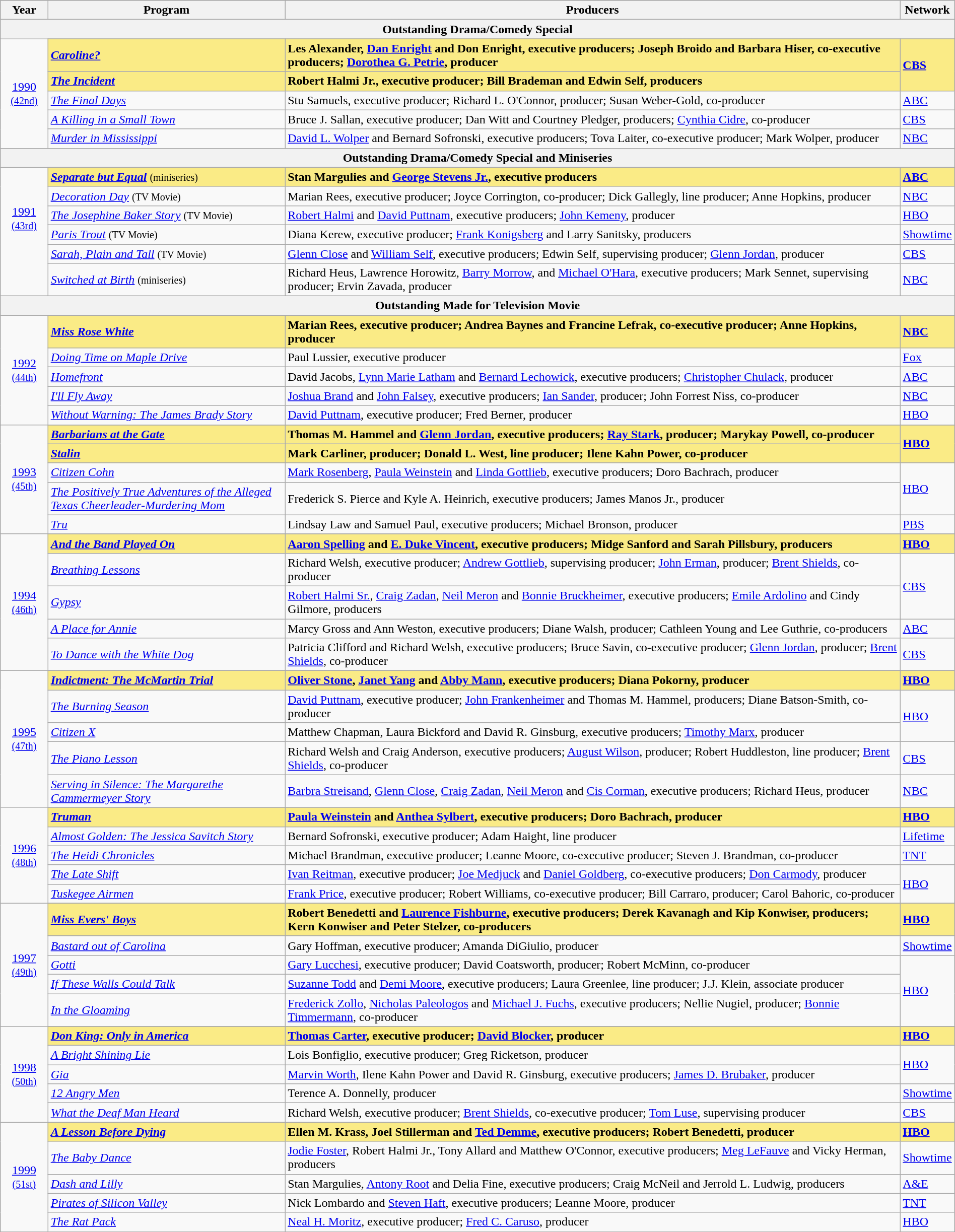<table class="wikitable" style="width:100%">
<tr bgcolor="#bebebe">
<th width="5%">Year</th>
<th width="25%">Program</th>
<th width="65%">Producers</th>
<th width="5%">Network</th>
</tr>
<tr>
<th colspan="4">Outstanding Drama/Comedy Special</th>
</tr>
<tr>
<td rowspan="6" style="text-align:center"><a href='#'>1990</a><br><small><a href='#'>(42nd)</a></small><br></td>
</tr>
<tr style="background:#FAEB86">
<td><strong><em><a href='#'>Caroline?</a></em></strong></td>
<td><strong>Les Alexander, <a href='#'>Dan Enright</a> and Don Enright, executive producers; Joseph Broido and Barbara Hiser, co-executive producers; <a href='#'>Dorothea G. Petrie</a>, producer</strong></td>
<td rowspan=2><strong><a href='#'>CBS</a></strong></td>
</tr>
<tr style="background:#FAEB86">
<td><strong><em><a href='#'>The Incident</a></em></strong></td>
<td><strong>Robert Halmi Jr., executive producer; Bill Brademan and Edwin Self, producers</strong></td>
</tr>
<tr>
<td><em><a href='#'>The Final Days</a></em></td>
<td>Stu Samuels, executive producer; Richard L. O'Connor, producer; Susan Weber-Gold, co-producer</td>
<td><a href='#'>ABC</a></td>
</tr>
<tr>
<td><em><a href='#'>A Killing in a Small Town</a></em></td>
<td>Bruce J. Sallan, executive producer; Dan Witt and Courtney Pledger, producers; <a href='#'>Cynthia Cidre</a>, co-producer</td>
<td><a href='#'>CBS</a></td>
</tr>
<tr>
<td><em><a href='#'>Murder in Mississippi</a></em></td>
<td><a href='#'>David L. Wolper</a> and Bernard Sofronski, executive producers; Tova Laiter, co-executive producer; Mark Wolper, producer</td>
<td><a href='#'>NBC</a></td>
</tr>
<tr>
<th colspan=4>Outstanding Drama/Comedy Special and Miniseries</th>
</tr>
<tr>
<td rowspan=7 style="text-align:center"><a href='#'>1991</a><br><small><a href='#'>(43rd)</a></small><br><br><br></td>
</tr>
<tr style="background:#FAEB86">
<td><strong><em><a href='#'>Separate but Equal</a></em></strong> <small>(miniseries)</small></td>
<td><strong>Stan Margulies and <a href='#'>George Stevens Jr.</a>, executive producers</strong></td>
<td><strong><a href='#'>ABC</a></strong></td>
</tr>
<tr>
<td><em><a href='#'>Decoration Day</a></em> <small>(TV Movie)</small></td>
<td>Marian Rees, executive producer; Joyce Corrington, co-producer; Dick Gallegly, line producer; Anne Hopkins, producer</td>
<td><a href='#'>NBC</a></td>
</tr>
<tr>
<td><em><a href='#'>The Josephine Baker Story</a></em> <small>(TV Movie)</small></td>
<td><a href='#'>Robert Halmi</a> and <a href='#'>David Puttnam</a>, executive producers; <a href='#'>John Kemeny</a>, producer</td>
<td><a href='#'>HBO</a></td>
</tr>
<tr>
<td><em><a href='#'>Paris Trout</a></em> <small>(TV Movie)</small></td>
<td>Diana Kerew, executive producer; <a href='#'>Frank Konigsberg</a> and Larry Sanitsky, producers</td>
<td><a href='#'>Showtime</a></td>
</tr>
<tr>
<td><em><a href='#'>Sarah, Plain and Tall</a></em> <small>(TV Movie)</small></td>
<td><a href='#'>Glenn Close</a> and <a href='#'>William Self</a>, executive producers; Edwin Self, supervising producer; <a href='#'>Glenn Jordan</a>, producer</td>
<td><a href='#'>CBS</a></td>
</tr>
<tr>
<td><em><a href='#'>Switched at Birth</a></em> <small>(miniseries)</small></td>
<td>Richard Heus, Lawrence Horowitz, <a href='#'>Barry Morrow</a>, and <a href='#'>Michael O'Hara</a>, executive producers; Mark Sennet, supervising producer; Ervin Zavada, producer</td>
<td><a href='#'>NBC</a></td>
</tr>
<tr>
<th colspan="4">Outstanding Made for Television Movie</th>
</tr>
<tr>
<td rowspan="6" style="text-align:center"><a href='#'>1992</a><br><small><a href='#'>(44th)</a></small><br></td>
</tr>
<tr style="background:#FAEB86">
<td><strong><em><a href='#'>Miss Rose White</a></em></strong></td>
<td><strong>Marian Rees, executive producer; Andrea Baynes and Francine Lefrak, co-executive producer; Anne Hopkins, producer</strong></td>
<td><strong><a href='#'>NBC</a></strong></td>
</tr>
<tr>
<td><em><a href='#'>Doing Time on Maple Drive</a></em></td>
<td>Paul Lussier, executive producer</td>
<td><a href='#'>Fox</a></td>
</tr>
<tr>
<td><em><a href='#'>Homefront</a></em></td>
<td>David Jacobs, <a href='#'>Lynn Marie Latham</a> and <a href='#'>Bernard Lechowick</a>, executive producers; <a href='#'>Christopher Chulack</a>, producer</td>
<td><a href='#'>ABC</a></td>
</tr>
<tr>
<td><em><a href='#'>I'll Fly Away</a></em></td>
<td><a href='#'>Joshua Brand</a> and <a href='#'>John Falsey</a>, executive producers; <a href='#'>Ian Sander</a>, producer; John Forrest Niss, co-producer</td>
<td><a href='#'>NBC</a></td>
</tr>
<tr>
<td><em><a href='#'>Without Warning: The James Brady Story</a></em></td>
<td><a href='#'>David Puttnam</a>, executive producer; Fred Berner, producer</td>
<td><a href='#'>HBO</a></td>
</tr>
<tr>
<td rowspan="6" style="text-align:center"><a href='#'>1993</a><br><small><a href='#'>(45th)</a></small><br></td>
</tr>
<tr style="background:#FAEB86">
<td><strong><em><a href='#'>Barbarians at the Gate</a></em></strong></td>
<td><strong>Thomas M. Hammel and <a href='#'>Glenn Jordan</a>, executive producers; <a href='#'>Ray Stark</a>, producer; Marykay Powell, co-producer</strong></td>
<td rowspan=2><strong><a href='#'>HBO</a></strong></td>
</tr>
<tr style="background:#FAEB86">
<td><strong><em><a href='#'>Stalin</a></em></strong></td>
<td><strong>Mark Carliner, producer; Donald L. West, line producer; Ilene Kahn Power, co-producer</strong></td>
</tr>
<tr>
<td><em><a href='#'>Citizen Cohn</a></em></td>
<td><a href='#'>Mark Rosenberg</a>, <a href='#'>Paula Weinstein</a> and <a href='#'>Linda Gottlieb</a>, executive producers; Doro Bachrach, producer</td>
<td rowspan=2><a href='#'>HBO</a></td>
</tr>
<tr>
<td><em><a href='#'>The Positively True Adventures of the Alleged Texas Cheerleader-Murdering Mom</a></em></td>
<td>Frederick S. Pierce and Kyle A. Heinrich, executive producers; James Manos Jr., producer</td>
</tr>
<tr>
<td><em><a href='#'>Tru</a></em></td>
<td>Lindsay Law and Samuel Paul, executive producers; Michael Bronson, producer</td>
<td><a href='#'>PBS</a></td>
</tr>
<tr>
<td rowspan="6" style="text-align:center"><a href='#'>1994</a><br><small><a href='#'>(46th)</a></small><br></td>
</tr>
<tr style="background:#FAEB86">
<td><strong><em><a href='#'>And the Band Played On</a></em></strong></td>
<td><strong><a href='#'>Aaron Spelling</a> and <a href='#'>E. Duke Vincent</a>, executive producers; Midge Sanford and Sarah Pillsbury, producers</strong></td>
<td><strong><a href='#'>HBO</a></strong></td>
</tr>
<tr>
<td><em><a href='#'>Breathing Lessons</a></em></td>
<td>Richard Welsh, executive producer; <a href='#'>Andrew Gottlieb</a>, supervising producer; <a href='#'>John Erman</a>, producer; <a href='#'>Brent Shields</a>, co-producer</td>
<td rowspan=2><a href='#'>CBS</a></td>
</tr>
<tr>
<td><em><a href='#'>Gypsy</a></em></td>
<td><a href='#'>Robert Halmi Sr.</a>, <a href='#'>Craig Zadan</a>, <a href='#'>Neil Meron</a> and <a href='#'>Bonnie Bruckheimer</a>, executive producers; <a href='#'>Emile Ardolino</a> and Cindy Gilmore, producers</td>
</tr>
<tr>
<td><em><a href='#'>A Place for Annie</a></em></td>
<td>Marcy Gross and Ann Weston, executive producers; Diane Walsh, producer; Cathleen Young and Lee Guthrie, co-producers</td>
<td><a href='#'>ABC</a></td>
</tr>
<tr>
<td><em><a href='#'>To Dance with the White Dog</a></em></td>
<td>Patricia Clifford and Richard Welsh, executive producers; Bruce Savin, co-executive producer; <a href='#'>Glenn Jordan</a>, producer; <a href='#'>Brent Shields</a>, co-producer</td>
<td><a href='#'>CBS</a></td>
</tr>
<tr>
<td rowspan="6" style="text-align:center"><a href='#'>1995</a><br><small><a href='#'>(47th)</a></small><br></td>
</tr>
<tr style="background:#FAEB86">
<td><strong><em><a href='#'>Indictment: The McMartin Trial</a></em></strong></td>
<td><strong><a href='#'>Oliver Stone</a>, <a href='#'>Janet Yang</a> and <a href='#'>Abby Mann</a>, executive producers; Diana Pokorny, producer</strong></td>
<td><strong><a href='#'>HBO</a></strong></td>
</tr>
<tr>
<td><em><a href='#'>The Burning Season</a></em></td>
<td><a href='#'>David Puttnam</a>, executive producer; <a href='#'>John Frankenheimer</a> and Thomas M. Hammel, producers; Diane Batson-Smith, co-producer</td>
<td rowspan=2><a href='#'>HBO</a></td>
</tr>
<tr>
<td><em><a href='#'>Citizen X</a></em></td>
<td>Matthew Chapman, Laura Bickford and David R. Ginsburg, executive producers; <a href='#'>Timothy Marx</a>, producer</td>
</tr>
<tr>
<td><em><a href='#'>The Piano Lesson</a></em></td>
<td>Richard Welsh and Craig Anderson, executive producers; <a href='#'>August Wilson</a>, producer; Robert Huddleston, line producer; <a href='#'>Brent Shields</a>, co-producer</td>
<td><a href='#'>CBS</a></td>
</tr>
<tr>
<td><em><a href='#'>Serving in Silence: The Margarethe Cammermeyer Story</a></em></td>
<td><a href='#'>Barbra Streisand</a>, <a href='#'>Glenn Close</a>, <a href='#'>Craig Zadan</a>, <a href='#'>Neil Meron</a> and <a href='#'>Cis Corman</a>, executive producers; Richard Heus, producer</td>
<td><a href='#'>NBC</a></td>
</tr>
<tr>
<td rowspan="6" style="text-align:center"><a href='#'>1996</a><br><small><a href='#'>(48th)</a></small><br></td>
</tr>
<tr style="background:#FAEB86">
<td><strong><em><a href='#'>Truman</a></em></strong></td>
<td><strong><a href='#'>Paula Weinstein</a> and <a href='#'>Anthea Sylbert</a>, executive producers; Doro Bachrach, producer</strong></td>
<td><strong><a href='#'>HBO</a></strong></td>
</tr>
<tr>
<td><em><a href='#'>Almost Golden: The Jessica Savitch Story</a></em></td>
<td>Bernard Sofronski, executive producer; Adam Haight, line producer</td>
<td><a href='#'>Lifetime</a></td>
</tr>
<tr>
<td><em><a href='#'>The Heidi Chronicles</a></em></td>
<td>Michael Brandman, executive producer; Leanne Moore, co-executive producer; Steven J. Brandman, co-producer</td>
<td><a href='#'>TNT</a></td>
</tr>
<tr>
<td><em><a href='#'>The Late Shift</a></em></td>
<td><a href='#'>Ivan Reitman</a>, executive producer; <a href='#'>Joe Medjuck</a> and <a href='#'>Daniel Goldberg</a>, co-executive producers; <a href='#'>Don Carmody</a>, producer</td>
<td rowspan=2><a href='#'>HBO</a></td>
</tr>
<tr>
<td><em><a href='#'>Tuskegee Airmen</a></em></td>
<td><a href='#'>Frank Price</a>, executive producer; Robert Williams, co-executive producer; Bill Carraro, producer; Carol Bahoric, co-producer</td>
</tr>
<tr>
<td rowspan="6" style="text-align:center"><a href='#'>1997</a><br><small><a href='#'>(49th)</a></small><br></td>
</tr>
<tr style="background:#FAEB86">
<td><strong><em><a href='#'>Miss Evers' Boys</a></em></strong></td>
<td><strong>Robert Benedetti and <a href='#'>Laurence Fishburne</a>, executive producers; Derek Kavanagh and Kip Konwiser, producers; Kern Konwiser and Peter Stelzer, co-producers</strong></td>
<td><strong><a href='#'>HBO</a></strong></td>
</tr>
<tr>
<td><em><a href='#'>Bastard out of Carolina</a></em></td>
<td>Gary Hoffman, executive producer; Amanda DiGiulio, producer</td>
<td><a href='#'>Showtime</a></td>
</tr>
<tr>
<td><em><a href='#'>Gotti</a></em></td>
<td><a href='#'>Gary Lucchesi</a>, executive producer; David Coatsworth, producer; Robert McMinn, co-producer</td>
<td rowspan=3><a href='#'>HBO</a></td>
</tr>
<tr>
<td><em><a href='#'>If These Walls Could Talk</a></em></td>
<td><a href='#'>Suzanne Todd</a> and <a href='#'>Demi Moore</a>, executive producers; Laura Greenlee, line producer; J.J. Klein, associate producer</td>
</tr>
<tr>
<td><em><a href='#'>In the Gloaming</a></em></td>
<td><a href='#'>Frederick Zollo</a>, <a href='#'>Nicholas Paleologos</a> and <a href='#'>Michael J. Fuchs</a>, executive producers; Nellie Nugiel, producer; <a href='#'>Bonnie Timmermann</a>, co-producer</td>
</tr>
<tr>
<td rowspan="6" style="text-align:center"><a href='#'>1998</a><br><small><a href='#'>(50th)</a></small><br></td>
</tr>
<tr style="background:#FAEB86">
<td><strong><em><a href='#'>Don King: Only in America</a></em></strong></td>
<td><strong><a href='#'>Thomas Carter</a>, executive producer; <a href='#'>David Blocker</a>, producer</strong></td>
<td><strong><a href='#'>HBO</a></strong></td>
</tr>
<tr>
<td><em><a href='#'>A Bright Shining Lie</a></em></td>
<td>Lois Bonfiglio, executive producer; Greg Ricketson, producer</td>
<td rowspan=2><a href='#'>HBO</a></td>
</tr>
<tr>
<td><em><a href='#'>Gia</a></em></td>
<td><a href='#'>Marvin Worth</a>, Ilene Kahn Power and David R. Ginsburg, executive producers; <a href='#'>James D. Brubaker</a>, producer</td>
</tr>
<tr>
<td><em><a href='#'>12 Angry Men</a></em></td>
<td>Terence A. Donnelly, producer</td>
<td><a href='#'>Showtime</a></td>
</tr>
<tr>
<td><em><a href='#'>What the Deaf Man Heard</a></em></td>
<td>Richard Welsh, executive producer; <a href='#'>Brent Shields</a>, co-executive producer; <a href='#'>Tom Luse</a>, supervising producer</td>
<td><a href='#'>CBS</a></td>
</tr>
<tr>
<td rowspan="6" style="text-align:center"><a href='#'>1999</a><br><small><a href='#'>(51st)</a></small><br></td>
</tr>
<tr style="background:#FAEB86">
<td><strong><em><a href='#'>A Lesson Before Dying</a></em></strong></td>
<td><strong>Ellen M. Krass, Joel Stillerman and <a href='#'>Ted Demme</a>, executive producers; Robert Benedetti, producer</strong></td>
<td><strong><a href='#'>HBO</a></strong></td>
</tr>
<tr>
<td><em><a href='#'>The Baby Dance</a></em></td>
<td><a href='#'>Jodie Foster</a>, Robert Halmi Jr., Tony Allard and Matthew O'Connor, executive producers; <a href='#'>Meg LeFauve</a> and Vicky Herman, producers</td>
<td><a href='#'>Showtime</a></td>
</tr>
<tr>
<td><em><a href='#'>Dash and Lilly</a></em></td>
<td>Stan Margulies, <a href='#'>Antony Root</a> and Delia Fine, executive producers; Craig McNeil and Jerrold L. Ludwig, producers</td>
<td><a href='#'>A&E</a></td>
</tr>
<tr>
<td><em><a href='#'>Pirates of Silicon Valley</a></em></td>
<td>Nick Lombardo and <a href='#'>Steven Haft</a>, executive producers; Leanne Moore, producer</td>
<td><a href='#'>TNT</a></td>
</tr>
<tr>
<td><em><a href='#'>The Rat Pack</a></em></td>
<td><a href='#'>Neal H. Moritz</a>, executive producer; <a href='#'>Fred C. Caruso</a>, producer</td>
<td><a href='#'>HBO</a></td>
</tr>
</table>
